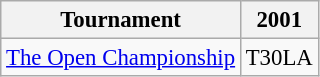<table class="wikitable" style="font-size:95%;text-align:center;">
<tr>
<th>Tournament</th>
<th>2001</th>
</tr>
<tr>
<td align=left><a href='#'>The Open Championship</a></td>
<td>T30<span>LA</span></td>
</tr>
</table>
